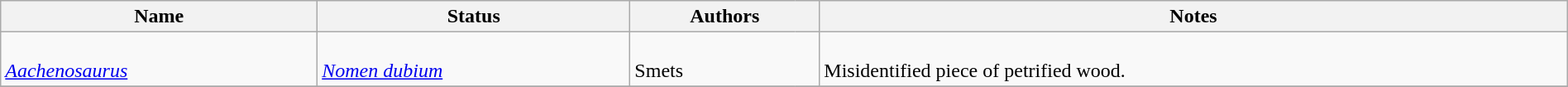<table class="wikitable sortable" align="center" width="100%">
<tr>
<th>Name</th>
<th>Status</th>
<th colspan="2">Authors</th>
<th>Notes</th>
</tr>
<tr>
<td><br><em><a href='#'>Aachenosaurus</a></em></td>
<td><br><em><a href='#'>Nomen dubium</a></em></td>
<td style="border-right:0px" valign="top"><br>Smets</td>
<td style="border-left:0px" valign="top"></td>
<td><br>Misidentified piece of petrified wood.</td>
</tr>
<tr>
</tr>
</table>
